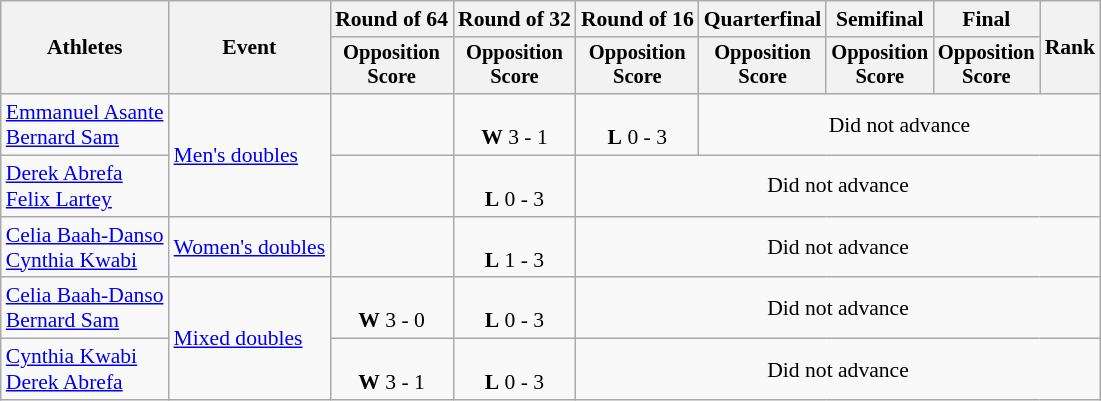<table class="wikitable" style="font-size:90%">
<tr>
<th rowspan=2>Athletes</th>
<th rowspan=2>Event</th>
<th>Round of 64</th>
<th>Round of 32</th>
<th>Round of 16</th>
<th>Quarterfinal</th>
<th>Semifinal</th>
<th>Final</th>
<th rowspan=2>Rank</th>
</tr>
<tr style="font-size:95%">
<th>Opposition<br>Score</th>
<th>Opposition<br>Score</th>
<th>Opposition<br>Score</th>
<th>Opposition<br>Score</th>
<th>Opposition<br>Score</th>
<th>Opposition<br>Score</th>
</tr>
<tr align=center>
<td align=left><a href='#'>Emmanuel Asante</a><br><a href='#'>Bernard Sam</a></td>
<td align=left rowspan=2><a href='#'>Men's doubles</a></td>
<td></td>
<td><br><strong>W</strong> 3 - 1</td>
<td><br><strong>L</strong> 0 - 3</td>
<td colspan=4>Did not advance</td>
</tr>
<tr align=center>
<td align=left><a href='#'>Derek Abrefa</a><br><a href='#'>Felix Lartey</a></td>
<td></td>
<td><br><strong>L</strong> 0 - 3</td>
<td colspan=5>Did not advance</td>
</tr>
<tr align=center>
<td align=left><a href='#'>Celia Baah-Danso</a><br><a href='#'>Cynthia Kwabi</a></td>
<td align=left><a href='#'>Women's doubles</a></td>
<td></td>
<td><br><strong>L</strong> 1 - 3</td>
<td colspan=5>Did not advance</td>
</tr>
<tr align=center>
<td align=left><a href='#'>Celia Baah-Danso</a><br><a href='#'>Bernard Sam</a></td>
<td align=left rowspan=2><a href='#'>Mixed doubles</a></td>
<td><br><strong>W</strong> 3 - 0</td>
<td><br><strong>L</strong> 0 - 3</td>
<td colspan=5>Did not advance</td>
</tr>
<tr align=center>
<td align=left><a href='#'>Cynthia Kwabi</a><br><a href='#'>Derek Abrefa</a></td>
<td><br><strong>W</strong> 3 - 1</td>
<td><br><strong>L</strong> 0 - 3</td>
<td colspan=5>Did not advance</td>
</tr>
</table>
